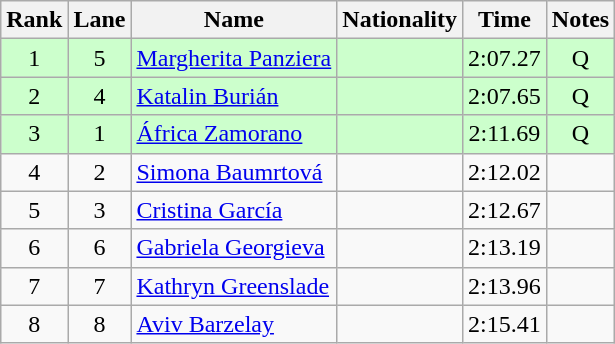<table class="wikitable sortable" style="text-align:center">
<tr>
<th>Rank</th>
<th>Lane</th>
<th>Name</th>
<th>Nationality</th>
<th>Time</th>
<th>Notes</th>
</tr>
<tr bgcolor=ccffcc>
<td>1</td>
<td>5</td>
<td align=left><a href='#'>Margherita Panziera</a></td>
<td align=left></td>
<td>2:07.27</td>
<td>Q</td>
</tr>
<tr bgcolor=ccffcc>
<td>2</td>
<td>4</td>
<td align=left><a href='#'>Katalin Burián</a></td>
<td align=left></td>
<td>2:07.65</td>
<td>Q</td>
</tr>
<tr bgcolor=ccffcc>
<td>3</td>
<td>1</td>
<td align=left><a href='#'>África Zamorano</a></td>
<td align=left></td>
<td>2:11.69</td>
<td>Q</td>
</tr>
<tr>
<td>4</td>
<td>2</td>
<td align=left><a href='#'>Simona Baumrtová</a></td>
<td align=left></td>
<td>2:12.02</td>
<td></td>
</tr>
<tr>
<td>5</td>
<td>3</td>
<td align=left><a href='#'>Cristina García</a></td>
<td align=left></td>
<td>2:12.67</td>
<td></td>
</tr>
<tr>
<td>6</td>
<td>6</td>
<td align=left><a href='#'>Gabriela Georgieva</a></td>
<td align=left></td>
<td>2:13.19</td>
<td></td>
</tr>
<tr>
<td>7</td>
<td>7</td>
<td align=left><a href='#'>Kathryn Greenslade</a></td>
<td align=left></td>
<td>2:13.96</td>
<td></td>
</tr>
<tr>
<td>8</td>
<td>8</td>
<td align=left><a href='#'>Aviv Barzelay</a></td>
<td align=left></td>
<td>2:15.41</td>
<td></td>
</tr>
</table>
